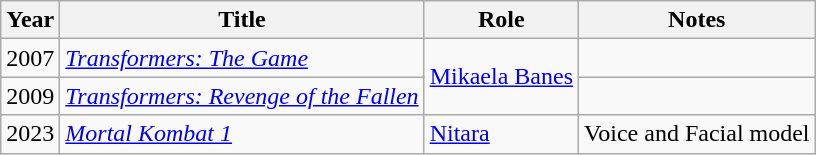<table class="wikitable sortable">
<tr>
<th>Year</th>
<th>Title</th>
<th>Role</th>
<th class="unsortable">Notes</th>
</tr>
<tr>
<td>2007</td>
<td><em><a href='#'>Transformers: The Game</a></em></td>
<td rowspan=2><a href='#'>Mikaela Banes</a></td>
<td></td>
</tr>
<tr>
<td>2009</td>
<td><em><a href='#'>Transformers: Revenge of the Fallen</a></em></td>
<td></td>
</tr>
<tr>
<td>2023</td>
<td><em><a href='#'>Mortal Kombat 1</a></em></td>
<td><a href='#'>Nitara</a></td>
<td>Voice and Facial model</td>
</tr>
</table>
